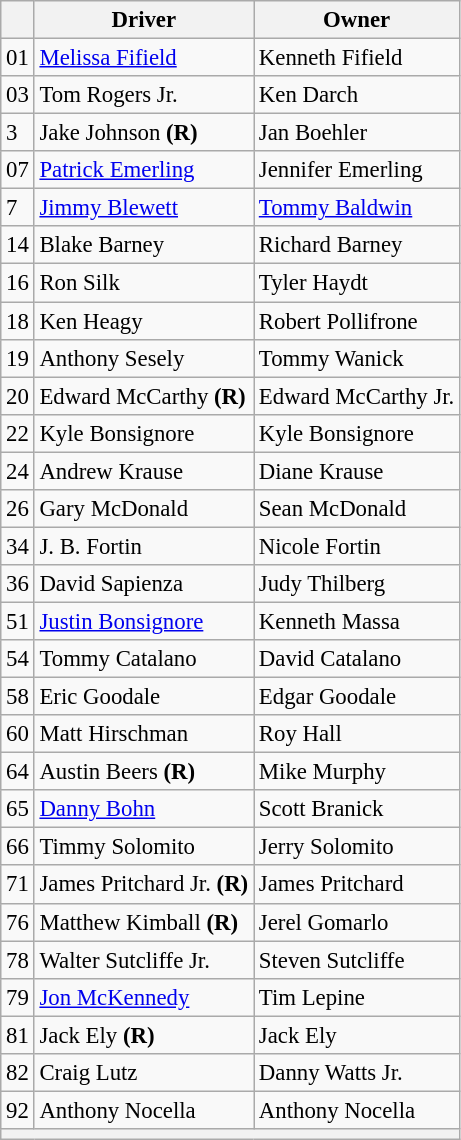<table class="wikitable" style="font-size:95%">
<tr>
<th></th>
<th>Driver</th>
<th>Owner</th>
</tr>
<tr>
<td>01</td>
<td><a href='#'>Melissa Fifield</a></td>
<td>Kenneth Fifield</td>
</tr>
<tr>
<td>03</td>
<td>Tom Rogers Jr.</td>
<td>Ken Darch</td>
</tr>
<tr>
<td>3</td>
<td>Jake Johnson <strong>(R)</strong></td>
<td>Jan Boehler</td>
</tr>
<tr>
<td>07</td>
<td><a href='#'>Patrick Emerling</a></td>
<td>Jennifer Emerling</td>
</tr>
<tr>
<td>7</td>
<td><a href='#'>Jimmy Blewett</a></td>
<td><a href='#'>Tommy Baldwin</a></td>
</tr>
<tr>
<td>14</td>
<td>Blake Barney</td>
<td>Richard Barney</td>
</tr>
<tr>
<td>16</td>
<td>Ron Silk</td>
<td>Tyler Haydt</td>
</tr>
<tr>
<td>18</td>
<td>Ken Heagy</td>
<td>Robert Pollifrone</td>
</tr>
<tr>
<td>19</td>
<td>Anthony Sesely</td>
<td>Tommy Wanick</td>
</tr>
<tr>
<td>20</td>
<td>Edward McCarthy <strong>(R)</strong></td>
<td>Edward McCarthy Jr.</td>
</tr>
<tr>
<td>22</td>
<td>Kyle Bonsignore</td>
<td>Kyle Bonsignore</td>
</tr>
<tr>
<td>24</td>
<td>Andrew Krause</td>
<td>Diane Krause</td>
</tr>
<tr>
<td>26</td>
<td>Gary McDonald</td>
<td>Sean McDonald</td>
</tr>
<tr>
<td>34</td>
<td>J. B. Fortin</td>
<td>Nicole Fortin</td>
</tr>
<tr>
<td>36</td>
<td>David Sapienza</td>
<td>Judy Thilberg</td>
</tr>
<tr>
<td>51</td>
<td><a href='#'>Justin Bonsignore</a></td>
<td>Kenneth Massa</td>
</tr>
<tr>
<td>54</td>
<td>Tommy Catalano</td>
<td>David Catalano</td>
</tr>
<tr>
<td>58</td>
<td>Eric Goodale</td>
<td>Edgar Goodale</td>
</tr>
<tr>
<td>60</td>
<td>Matt Hirschman</td>
<td>Roy Hall</td>
</tr>
<tr>
<td>64</td>
<td>Austin Beers <strong>(R)</strong></td>
<td>Mike Murphy</td>
</tr>
<tr>
<td>65</td>
<td><a href='#'>Danny Bohn</a></td>
<td>Scott Branick</td>
</tr>
<tr>
<td>66</td>
<td>Timmy Solomito</td>
<td>Jerry Solomito</td>
</tr>
<tr>
<td>71</td>
<td>James Pritchard Jr. <strong>(R)</strong></td>
<td>James Pritchard</td>
</tr>
<tr>
<td>76</td>
<td>Matthew Kimball <strong>(R)</strong></td>
<td>Jerel Gomarlo</td>
</tr>
<tr>
<td>78</td>
<td>Walter Sutcliffe Jr.</td>
<td>Steven Sutcliffe</td>
</tr>
<tr>
<td>79</td>
<td><a href='#'>Jon McKennedy</a></td>
<td>Tim Lepine</td>
</tr>
<tr>
<td>81</td>
<td>Jack Ely <strong>(R)</strong></td>
<td>Jack Ely</td>
</tr>
<tr>
<td>82</td>
<td>Craig Lutz</td>
<td>Danny Watts Jr.</td>
</tr>
<tr>
<td>92</td>
<td>Anthony Nocella</td>
<td>Anthony Nocella</td>
</tr>
<tr>
<th colspan="7"></th>
</tr>
</table>
